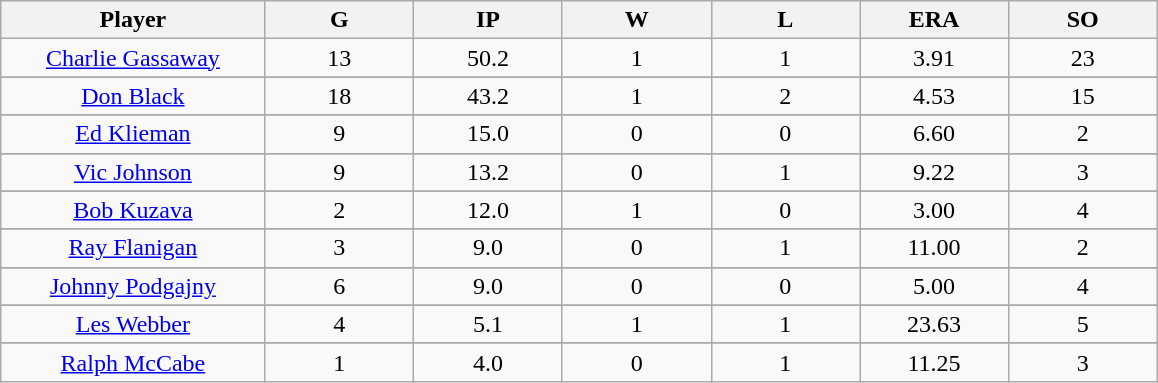<table class="wikitable sortable">
<tr>
<th bgcolor="#DDDDFF" width="16%">Player</th>
<th bgcolor="#DDDDFF" width="9%">G</th>
<th bgcolor="#DDDDFF" width="9%">IP</th>
<th bgcolor="#DDDDFF" width="9%">W</th>
<th bgcolor="#DDDDFF" width="9%">L</th>
<th bgcolor="#DDDDFF" width="9%">ERA</th>
<th bgcolor="#DDDDFF" width="9%">SO</th>
</tr>
<tr align="center">
<td><a href='#'>Charlie Gassaway</a></td>
<td>13</td>
<td>50.2</td>
<td>1</td>
<td>1</td>
<td>3.91</td>
<td>23</td>
</tr>
<tr>
</tr>
<tr align="center">
<td><a href='#'>Don Black</a></td>
<td>18</td>
<td>43.2</td>
<td>1</td>
<td>2</td>
<td>4.53</td>
<td>15</td>
</tr>
<tr>
</tr>
<tr align="center">
<td><a href='#'>Ed Klieman</a></td>
<td>9</td>
<td>15.0</td>
<td>0</td>
<td>0</td>
<td>6.60</td>
<td>2</td>
</tr>
<tr>
</tr>
<tr align="center">
<td><a href='#'>Vic Johnson</a></td>
<td>9</td>
<td>13.2</td>
<td>0</td>
<td>1</td>
<td>9.22</td>
<td>3</td>
</tr>
<tr>
</tr>
<tr align="center">
<td><a href='#'>Bob Kuzava</a></td>
<td>2</td>
<td>12.0</td>
<td>1</td>
<td>0</td>
<td>3.00</td>
<td>4</td>
</tr>
<tr>
</tr>
<tr align="center">
<td><a href='#'>Ray Flanigan</a></td>
<td>3</td>
<td>9.0</td>
<td>0</td>
<td>1</td>
<td>11.00</td>
<td>2</td>
</tr>
<tr>
</tr>
<tr align="center">
<td><a href='#'>Johnny Podgajny</a></td>
<td>6</td>
<td>9.0</td>
<td>0</td>
<td>0</td>
<td>5.00</td>
<td>4</td>
</tr>
<tr>
</tr>
<tr align="center">
<td><a href='#'>Les Webber</a></td>
<td>4</td>
<td>5.1</td>
<td>1</td>
<td>1</td>
<td>23.63</td>
<td>5</td>
</tr>
<tr>
</tr>
<tr align="center">
<td><a href='#'>Ralph McCabe</a></td>
<td>1</td>
<td>4.0</td>
<td>0</td>
<td>1</td>
<td>11.25</td>
<td>3</td>
</tr>
</table>
